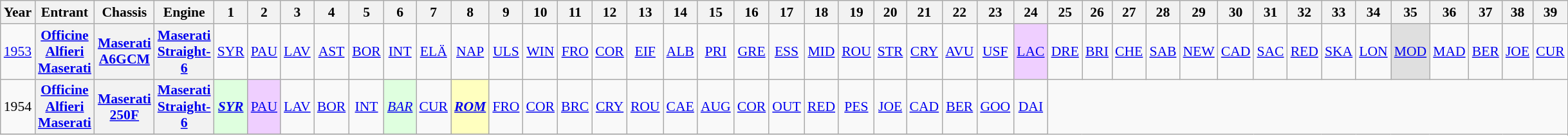<table class="wikitable" style="text-align:center; font-size:90%">
<tr>
<th>Year</th>
<th>Entrant</th>
<th>Chassis</th>
<th>Engine</th>
<th>1</th>
<th>2</th>
<th>3</th>
<th>4</th>
<th>5</th>
<th>6</th>
<th>7</th>
<th>8</th>
<th>9</th>
<th>10</th>
<th>11</th>
<th>12</th>
<th>13</th>
<th>14</th>
<th>15</th>
<th>16</th>
<th>17</th>
<th>18</th>
<th>19</th>
<th>20</th>
<th>21</th>
<th>22</th>
<th>23</th>
<th>24</th>
<th>25</th>
<th>26</th>
<th>27</th>
<th>28</th>
<th>29</th>
<th>30</th>
<th>31</th>
<th>32</th>
<th>33</th>
<th>34</th>
<th>35</th>
<th>36</th>
<th>37</th>
<th>38</th>
<th>39</th>
</tr>
<tr>
<td><a href='#'>1953</a></td>
<th><a href='#'>Officine Alfieri Maserati</a></th>
<th><a href='#'>Maserati</a> <a href='#'>A6GCM</a></th>
<th><a href='#'>Maserati</a> <a href='#'>Straight-6</a></th>
<td><a href='#'>SYR</a></td>
<td><a href='#'>PAU</a></td>
<td><a href='#'>LAV</a></td>
<td><a href='#'>AST</a></td>
<td><a href='#'>BOR</a></td>
<td><a href='#'>INT</a></td>
<td><a href='#'>ELÄ</a></td>
<td><a href='#'>NAP</a></td>
<td><a href='#'>ULS</a></td>
<td><a href='#'>WIN</a></td>
<td><a href='#'>FRO</a></td>
<td><a href='#'>COR</a></td>
<td><a href='#'>EIF</a></td>
<td><a href='#'>ALB</a></td>
<td><a href='#'>PRI</a></td>
<td><a href='#'>GRE</a></td>
<td><a href='#'>ESS</a></td>
<td><a href='#'>MID</a></td>
<td><a href='#'>ROU</a></td>
<td><a href='#'>STR</a></td>
<td><a href='#'>CRY</a></td>
<td><a href='#'>AVU</a></td>
<td><a href='#'>USF</a></td>
<td style="background:#EFCFFF;"><a href='#'>LAC</a><br></td>
<td><a href='#'>DRE</a></td>
<td><a href='#'>BRI</a></td>
<td><a href='#'>CHE</a></td>
<td><a href='#'>SAB</a></td>
<td><a href='#'>NEW</a></td>
<td><a href='#'>CAD</a></td>
<td><a href='#'>SAC</a></td>
<td><a href='#'>RED</a></td>
<td><a href='#'>SKA</a></td>
<td><a href='#'>LON</a></td>
<td style="background:#DFDFDF;"><a href='#'>MOD</a><br></td>
<td><a href='#'>MAD</a></td>
<td><a href='#'>BER</a></td>
<td><a href='#'>JOE</a></td>
<td><a href='#'>CUR</a></td>
</tr>
<tr>
<td>1954</td>
<th><a href='#'>Officine Alfieri Maserati</a></th>
<th><a href='#'>Maserati</a> <a href='#'>250F</a></th>
<th><a href='#'>Maserati</a> <a href='#'>Straight-6</a></th>
<td style="background:#DFFFDF;"><strong><em><a href='#'>SYR</a><br></em></strong></td>
<td style="background:#EFCFFF;"><a href='#'>PAU</a><br></td>
<td><a href='#'>LAV</a></td>
<td><a href='#'>BOR</a></td>
<td><a href='#'>INT</a></td>
<td style="background:#DFFFDF;"><em><a href='#'>BAR</a><br></em></td>
<td><a href='#'>CUR</a></td>
<td style="background:#FFFFBF;"><strong><em><a href='#'>ROM</a><br></em></strong></td>
<td><a href='#'>FRO</a></td>
<td><a href='#'>COR</a></td>
<td><a href='#'>BRC</a></td>
<td><a href='#'>CRY</a></td>
<td><a href='#'>ROU</a></td>
<td><a href='#'>CAE</a></td>
<td><a href='#'>AUG</a></td>
<td><a href='#'>COR</a></td>
<td><a href='#'>OUT</a></td>
<td><a href='#'>RED</a></td>
<td><a href='#'>PES</a></td>
<td><a href='#'>JOE</a></td>
<td><a href='#'>CAD</a></td>
<td><a href='#'>BER</a></td>
<td><a href='#'>GOO</a></td>
<td><a href='#'>DAI</a></td>
</tr>
<tr>
</tr>
</table>
